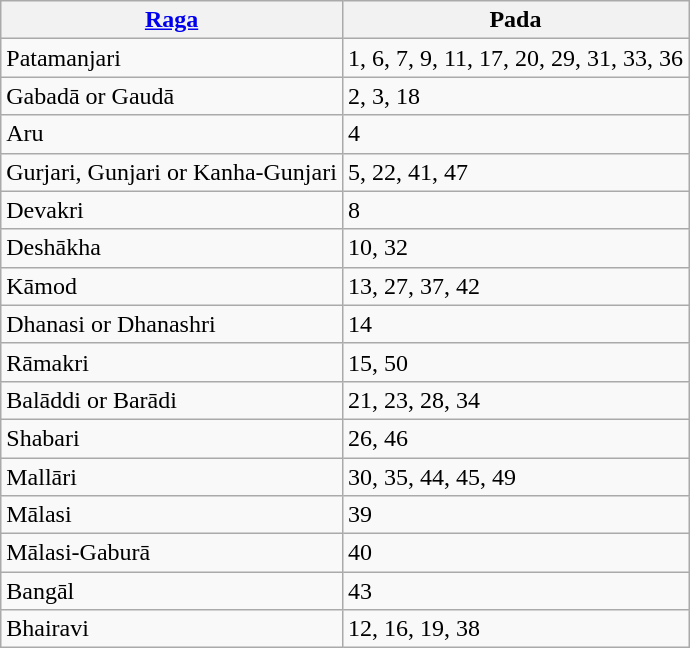<table class="wikitable" style="text-align:left">
<tr>
<th><a href='#'>Raga</a></th>
<th>Pada</th>
</tr>
<tr>
<td>Patamanjari</td>
<td>1, 6, 7, 9, 11, 17, 20, 29, 31, 33, 36</td>
</tr>
<tr>
<td>Gabadā or Gaudā</td>
<td>2, 3, 18</td>
</tr>
<tr>
<td>Aru</td>
<td>4</td>
</tr>
<tr>
<td>Gurjari, Gunjari or Kanha-Gunjari</td>
<td>5, 22, 41, 47</td>
</tr>
<tr>
<td>Devakri</td>
<td>8</td>
</tr>
<tr>
<td>Deshākha</td>
<td>10, 32</td>
</tr>
<tr>
<td>Kāmod</td>
<td>13, 27, 37, 42</td>
</tr>
<tr>
<td>Dhanasi or Dhanashri</td>
<td>14</td>
</tr>
<tr>
<td>Rāmakri</td>
<td>15, 50</td>
</tr>
<tr>
<td>Balāddi or Barādi</td>
<td>21, 23, 28, 34</td>
</tr>
<tr>
<td>Shabari</td>
<td>26, 46</td>
</tr>
<tr>
<td>Mallāri</td>
<td>30, 35, 44, 45, 49</td>
</tr>
<tr>
<td>Mālasi</td>
<td>39</td>
</tr>
<tr>
<td>Mālasi-Gaburā</td>
<td>40</td>
</tr>
<tr>
<td>Bangāl</td>
<td>43</td>
</tr>
<tr>
<td>Bhairavi</td>
<td>12, 16, 19, 38</td>
</tr>
</table>
